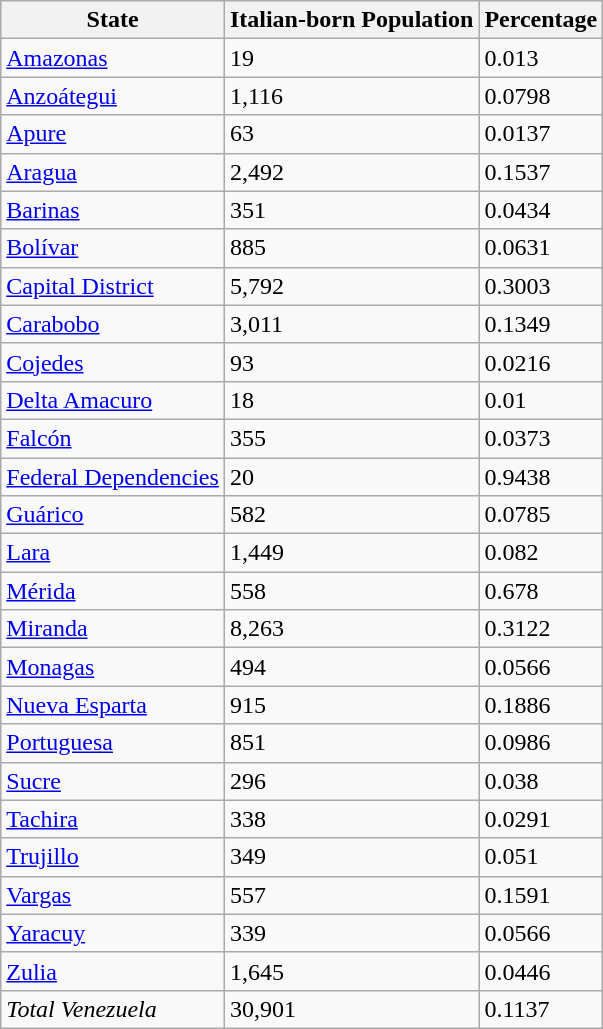<table class="wikitable sortable">
<tr>
<th>State</th>
<th>Italian-born Population</th>
<th>Percentage</th>
</tr>
<tr>
<td><a href='#'>Amazonas</a></td>
<td>19</td>
<td>0.013</td>
</tr>
<tr>
<td> <a href='#'>Anzoátegui</a></td>
<td>1,116</td>
<td>0.0798</td>
</tr>
<tr>
<td> <a href='#'>Apure</a></td>
<td>63</td>
<td>0.0137</td>
</tr>
<tr>
<td> <a href='#'>Aragua</a></td>
<td>2,492</td>
<td>0.1537</td>
</tr>
<tr>
<td> <a href='#'>Barinas</a></td>
<td>351</td>
<td>0.0434</td>
</tr>
<tr>
<td> <a href='#'>Bolívar</a></td>
<td>885</td>
<td>0.0631</td>
</tr>
<tr>
<td> <a href='#'>Capital District</a></td>
<td>5,792</td>
<td>0.3003</td>
</tr>
<tr>
<td> <a href='#'>Carabobo</a></td>
<td>3,011</td>
<td>0.1349</td>
</tr>
<tr>
<td> <a href='#'>Cojedes</a></td>
<td>93</td>
<td>0.0216</td>
</tr>
<tr>
<td> <a href='#'>Delta Amacuro</a></td>
<td>18</td>
<td>0.01</td>
</tr>
<tr>
<td> <a href='#'>Falcón</a></td>
<td>355</td>
<td>0.0373</td>
</tr>
<tr>
<td> <a href='#'>Federal Dependencies</a></td>
<td>20</td>
<td>0.9438</td>
</tr>
<tr>
<td> <a href='#'>Guárico</a></td>
<td>582</td>
<td>0.0785</td>
</tr>
<tr>
<td> <a href='#'>Lara</a></td>
<td>1,449</td>
<td>0.082</td>
</tr>
<tr>
<td> <a href='#'>Mérida</a></td>
<td>558</td>
<td>0.678</td>
</tr>
<tr>
<td>  <a href='#'>Miranda</a></td>
<td>8,263</td>
<td>0.3122</td>
</tr>
<tr>
<td> <a href='#'>Monagas</a></td>
<td>494</td>
<td>0.0566</td>
</tr>
<tr>
<td> <a href='#'>Nueva Esparta</a></td>
<td>915</td>
<td>0.1886</td>
</tr>
<tr>
<td> <a href='#'>Portuguesa</a></td>
<td>851</td>
<td>0.0986</td>
</tr>
<tr>
<td> <a href='#'>Sucre</a></td>
<td>296</td>
<td>0.038</td>
</tr>
<tr>
<td> <a href='#'>Tachira</a></td>
<td>338</td>
<td>0.0291</td>
</tr>
<tr>
<td> <a href='#'>Trujillo</a></td>
<td>349</td>
<td>0.051</td>
</tr>
<tr>
<td> <a href='#'>Vargas</a></td>
<td>557</td>
<td>0.1591</td>
</tr>
<tr>
<td> <a href='#'>Yaracuy</a></td>
<td>339</td>
<td>0.0566</td>
</tr>
<tr>
<td> <a href='#'>Zulia</a></td>
<td>1,645</td>
<td>0.0446</td>
</tr>
<tr>
<td><em>Total Venezuela</em></td>
<td>30,901</td>
<td>0.1137</td>
</tr>
</table>
